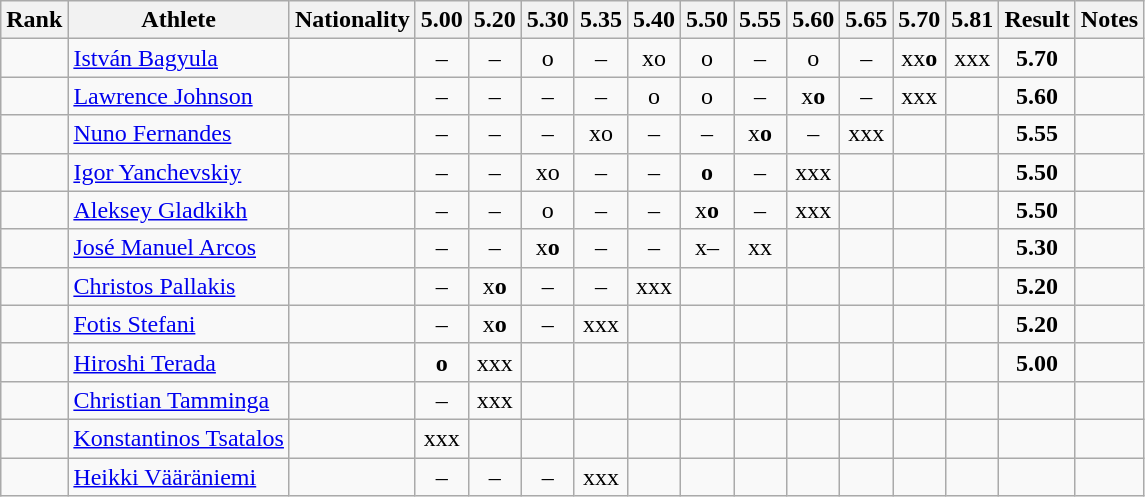<table class="wikitable sortable" style="text-align:center">
<tr>
<th>Rank</th>
<th>Athlete</th>
<th>Nationality</th>
<th>5.00</th>
<th>5.20</th>
<th>5.30</th>
<th>5.35</th>
<th>5.40</th>
<th>5.50</th>
<th>5.55</th>
<th>5.60</th>
<th>5.65</th>
<th>5.70</th>
<th>5.81</th>
<th>Result</th>
<th>Notes</th>
</tr>
<tr>
<td></td>
<td align=left><a href='#'>István Bagyula</a></td>
<td align=left></td>
<td>–</td>
<td>–</td>
<td>o</td>
<td>–</td>
<td>xo</td>
<td>o</td>
<td>–</td>
<td>o</td>
<td>–</td>
<td>xx<strong>o</strong></td>
<td>xxx</td>
<td><strong>5.70</strong></td>
<td></td>
</tr>
<tr>
<td></td>
<td align=left><a href='#'>Lawrence Johnson</a></td>
<td align=left></td>
<td>–</td>
<td>–</td>
<td>–</td>
<td>–</td>
<td>o</td>
<td>o</td>
<td>–</td>
<td>x<strong>o</strong></td>
<td>–</td>
<td>xxx</td>
<td></td>
<td><strong>5.60</strong></td>
<td></td>
</tr>
<tr>
<td></td>
<td align=left><a href='#'>Nuno Fernandes</a></td>
<td align=left></td>
<td>–</td>
<td>–</td>
<td>–</td>
<td>xo</td>
<td>–</td>
<td>–</td>
<td>x<strong>o</strong></td>
<td>–</td>
<td>xxx</td>
<td></td>
<td></td>
<td><strong>5.55</strong></td>
<td></td>
</tr>
<tr>
<td></td>
<td align=left><a href='#'>Igor Yanchevskiy</a></td>
<td align=left></td>
<td>–</td>
<td>–</td>
<td>xo</td>
<td>–</td>
<td>–</td>
<td><strong>o</strong></td>
<td>–</td>
<td>xxx</td>
<td></td>
<td></td>
<td></td>
<td><strong>5.50</strong></td>
<td></td>
</tr>
<tr>
<td></td>
<td align=left><a href='#'>Aleksey Gladkikh</a></td>
<td align=left></td>
<td>–</td>
<td>–</td>
<td>o</td>
<td>–</td>
<td>–</td>
<td>x<strong>o</strong></td>
<td>–</td>
<td>xxx</td>
<td></td>
<td></td>
<td></td>
<td><strong>5.50</strong></td>
<td></td>
</tr>
<tr>
<td></td>
<td align=left><a href='#'>José Manuel Arcos</a></td>
<td align=left></td>
<td>–</td>
<td>–</td>
<td>x<strong>o</strong></td>
<td>–</td>
<td>–</td>
<td>x–</td>
<td>xx</td>
<td></td>
<td></td>
<td></td>
<td></td>
<td><strong>5.30</strong></td>
<td></td>
</tr>
<tr>
<td></td>
<td align=left><a href='#'>Christos Pallakis</a></td>
<td align=left></td>
<td>–</td>
<td>x<strong>o</strong></td>
<td>–</td>
<td>–</td>
<td>xxx</td>
<td></td>
<td></td>
<td></td>
<td></td>
<td></td>
<td></td>
<td><strong>5.20</strong></td>
<td></td>
</tr>
<tr>
<td></td>
<td align=left><a href='#'>Fotis Stefani</a></td>
<td align=left></td>
<td>–</td>
<td>x<strong>o</strong></td>
<td>–</td>
<td>xxx</td>
<td></td>
<td></td>
<td></td>
<td></td>
<td></td>
<td></td>
<td></td>
<td><strong>5.20</strong></td>
<td></td>
</tr>
<tr>
<td></td>
<td align=left><a href='#'>Hiroshi Terada</a></td>
<td align=left></td>
<td><strong>o</strong></td>
<td>xxx</td>
<td></td>
<td></td>
<td></td>
<td></td>
<td></td>
<td></td>
<td></td>
<td></td>
<td></td>
<td><strong>5.00</strong></td>
<td></td>
</tr>
<tr>
<td></td>
<td align=left><a href='#'>Christian Tamminga</a></td>
<td align=left></td>
<td>–</td>
<td>xxx</td>
<td></td>
<td></td>
<td></td>
<td></td>
<td></td>
<td></td>
<td></td>
<td></td>
<td></td>
<td><strong></strong></td>
<td></td>
</tr>
<tr>
<td></td>
<td align=left><a href='#'>Konstantinos Tsatalos</a></td>
<td align=left></td>
<td>xxx</td>
<td></td>
<td></td>
<td></td>
<td></td>
<td></td>
<td></td>
<td></td>
<td></td>
<td></td>
<td></td>
<td><strong></strong></td>
<td></td>
</tr>
<tr>
<td></td>
<td align=left><a href='#'>Heikki Vääräniemi</a></td>
<td align=left></td>
<td>–</td>
<td>–</td>
<td>–</td>
<td>xxx</td>
<td></td>
<td></td>
<td></td>
<td></td>
<td></td>
<td></td>
<td></td>
<td><strong></strong></td>
<td></td>
</tr>
</table>
